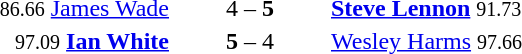<table style="text-align:center">
<tr>
<th width=223></th>
<th width=100></th>
<th width=223></th>
</tr>
<tr>
<td align=right><small>86.66</small> <a href='#'>James Wade</a> </td>
<td>4 – <strong>5</strong></td>
<td align=left> <strong><a href='#'>Steve Lennon</a></strong> <small>91.73</small></td>
</tr>
<tr>
<td align=right><small>97.09</small> <strong><a href='#'>Ian White</a></strong> </td>
<td><strong>5</strong> – 4</td>
<td align=left> <a href='#'>Wesley Harms</a> <small>97.66</small></td>
</tr>
</table>
